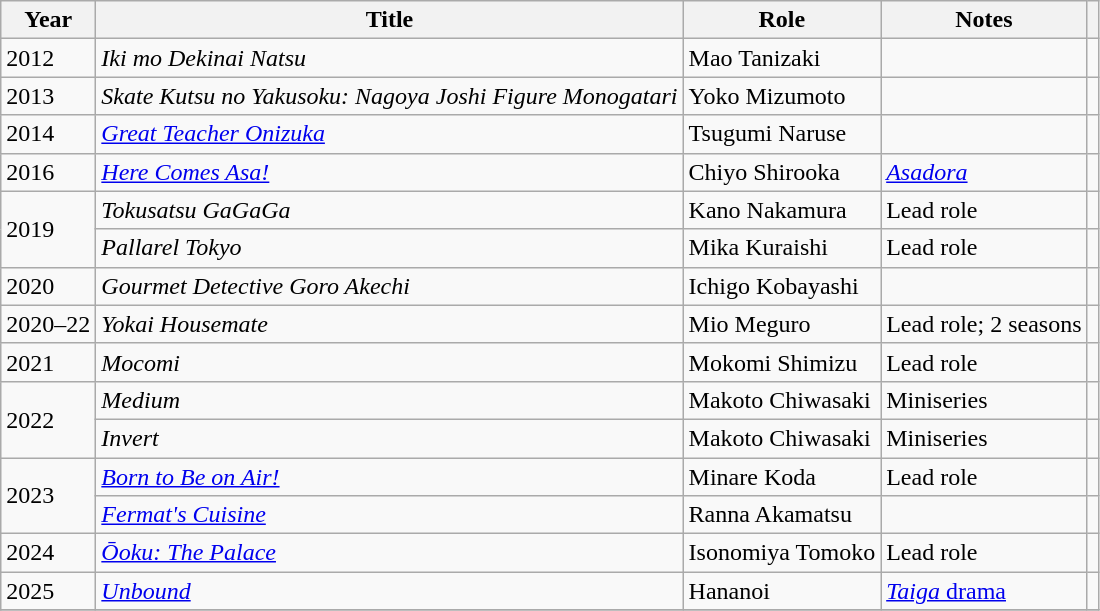<table class="wikitable">
<tr>
<th>Year</th>
<th>Title</th>
<th>Role</th>
<th>Notes</th>
<th></th>
</tr>
<tr>
<td>2012</td>
<td><em>Iki mo Dekinai Natsu</em></td>
<td>Mao Tanizaki</td>
<td></td>
<td></td>
</tr>
<tr>
<td>2013</td>
<td><em>Skate Kutsu no Yakusoku: Nagoya Joshi Figure Monogatari</em></td>
<td>Yoko Mizumoto</td>
<td></td>
<td></td>
</tr>
<tr>
<td>2014</td>
<td><em><a href='#'>Great Teacher Onizuka</a></em></td>
<td>Tsugumi Naruse</td>
<td></td>
<td></td>
</tr>
<tr>
<td>2016</td>
<td><em><a href='#'>Here Comes Asa!</a></em></td>
<td>Chiyo Shirooka</td>
<td><em><a href='#'>Asadora</a></em></td>
<td></td>
</tr>
<tr>
<td rowspan="2">2019</td>
<td><em>Tokusatsu GaGaGa</em></td>
<td>Kano Nakamura</td>
<td>Lead role</td>
<td></td>
</tr>
<tr>
<td><em>Pallarel Tokyo</em></td>
<td>Mika Kuraishi</td>
<td>Lead role</td>
<td></td>
</tr>
<tr>
<td>2020</td>
<td><em>Gourmet Detective Goro Akechi</em></td>
<td>Ichigo Kobayashi</td>
<td></td>
<td></td>
</tr>
<tr>
<td>2020–22</td>
<td><em>Yokai Housemate</em></td>
<td>Mio Meguro</td>
<td>Lead role; 2 seasons</td>
<td></td>
</tr>
<tr>
<td rowspan="1">2021</td>
<td><em>Mocomi</em></td>
<td>Mokomi Shimizu</td>
<td>Lead role</td>
<td></td>
</tr>
<tr>
<td rowspan="2">2022</td>
<td><em>Medium</em></td>
<td>Makoto Chiwasaki</td>
<td>Miniseries</td>
<td></td>
</tr>
<tr>
<td><em>Invert</em></td>
<td>Makoto Chiwasaki</td>
<td>Miniseries</td>
<td></td>
</tr>
<tr>
<td rowspan="2">2023</td>
<td><em><a href='#'>Born to Be on Air!</a></em></td>
<td>Minare Koda</td>
<td>Lead role</td>
<td></td>
</tr>
<tr>
<td><em><a href='#'>Fermat's Cuisine</a></em></td>
<td>Ranna Akamatsu</td>
<td></td>
<td></td>
</tr>
<tr>
<td>2024</td>
<td><em><a href='#'>Ōoku: The Palace</a></em></td>
<td>Isonomiya Tomoko</td>
<td>Lead role</td>
<td></td>
</tr>
<tr>
<td>2025</td>
<td><em><a href='#'>Unbound</a></em></td>
<td>Hananoi</td>
<td><a href='#'><em>Taiga</em> drama</a></td>
<td></td>
</tr>
<tr>
</tr>
</table>
